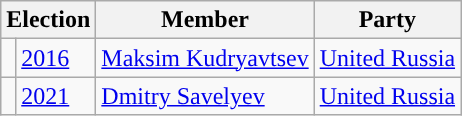<table class="wikitable">
<tr>
<th colspan="2">Election</th>
<th>Member</th>
<th>Party</th>
</tr>
<tr>
<td style="background-color: "></td>
<td><a href='#'>2016</a></td>
<td><a href='#'>Maksim Kudryavtsev</a></td>
<td><a href='#'>United Russia</a></td>
</tr>
<tr>
<td style="background-color: "></td>
<td><a href='#'>2021</a></td>
<td><a href='#'>Dmitry Savelyev</a></td>
<td><a href='#'>United Russia</a></td>
</tr>
</table>
